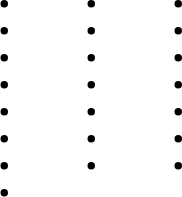<table>
<tr>
<td style="vertical-align:top; width:25%;"><br><ul><li></li><li></li><li></li><li></li><li></li><li></li><li></li><li></li></ul></td>
<td style="vertical-align:top; width:25%;"><br><ul><li></li><li></li><li></li><li></li><li></li><li></li><li></li></ul></td>
<td style="vertical-align:top; width:25%;"><br><ul><li></li><li></li><li></li><li></li><li></li><li></li><li></li></ul></td>
</tr>
</table>
